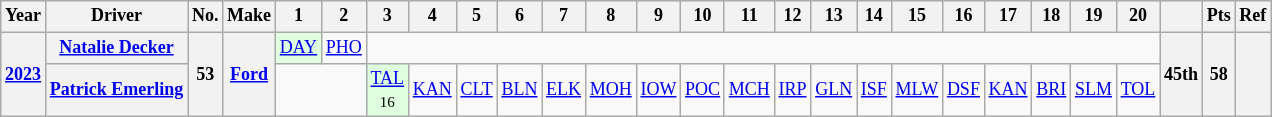<table class="wikitable" style="text-align:center; font-size:75%">
<tr>
<th>Year</th>
<th>Driver</th>
<th>No.</th>
<th>Make</th>
<th>1</th>
<th>2</th>
<th>3</th>
<th>4</th>
<th>5</th>
<th>6</th>
<th>7</th>
<th>8</th>
<th>9</th>
<th>10</th>
<th>11</th>
<th>12</th>
<th>13</th>
<th>14</th>
<th>15</th>
<th>16</th>
<th>17</th>
<th>18</th>
<th>19</th>
<th>20</th>
<th></th>
<th>Pts</th>
<th>Ref</th>
</tr>
<tr>
<th rowspan=2><a href='#'>2023</a></th>
<th><a href='#'>Natalie Decker</a></th>
<th rowspan=2>53</th>
<th rowspan=2><a href='#'>Ford</a></th>
<td style="background:#DFFFDF;"><a href='#'>DAY</a><br></td>
<td><a href='#'>PHO</a></td>
<td colspan=18></td>
<th rowspan=2>45th</th>
<th rowspan=2>58</th>
<th rowspan=2></th>
</tr>
<tr>
<th><a href='#'>Patrick Emerling</a></th>
<td colspan=2></td>
<td style="background:#DFFFDF;"><a href='#'>TAL</a><br><small>16</small></td>
<td><a href='#'>KAN</a></td>
<td><a href='#'>CLT</a></td>
<td><a href='#'>BLN</a></td>
<td><a href='#'>ELK</a></td>
<td><a href='#'>MOH</a></td>
<td><a href='#'>IOW</a></td>
<td><a href='#'>POC</a></td>
<td><a href='#'>MCH</a></td>
<td><a href='#'>IRP</a></td>
<td><a href='#'>GLN</a></td>
<td><a href='#'>ISF</a></td>
<td><a href='#'>MLW</a></td>
<td><a href='#'>DSF</a></td>
<td><a href='#'>KAN</a></td>
<td><a href='#'>BRI</a></td>
<td><a href='#'>SLM</a></td>
<td><a href='#'>TOL</a></td>
</tr>
</table>
